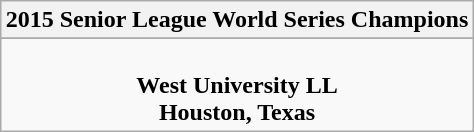<table class="wikitable" style="text-align: center; margin: 0 auto;">
<tr>
<th>2015 Senior League World Series Champions</th>
</tr>
<tr>
</tr>
<tr>
<td><br><strong>West University LL</strong><br> <strong>Houston, Texas</strong></td>
</tr>
</table>
